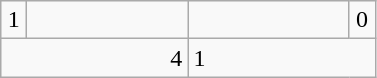<table class=wikitable>
<tr>
<td align=center width=10>1</td>
<td align="center" width="100"></td>
<td align="center" width="100"></td>
<td align="center" width="10">0</td>
</tr>
<tr>
<td colspan=2 align=right>4</td>
<td colspan="2">1</td>
</tr>
</table>
